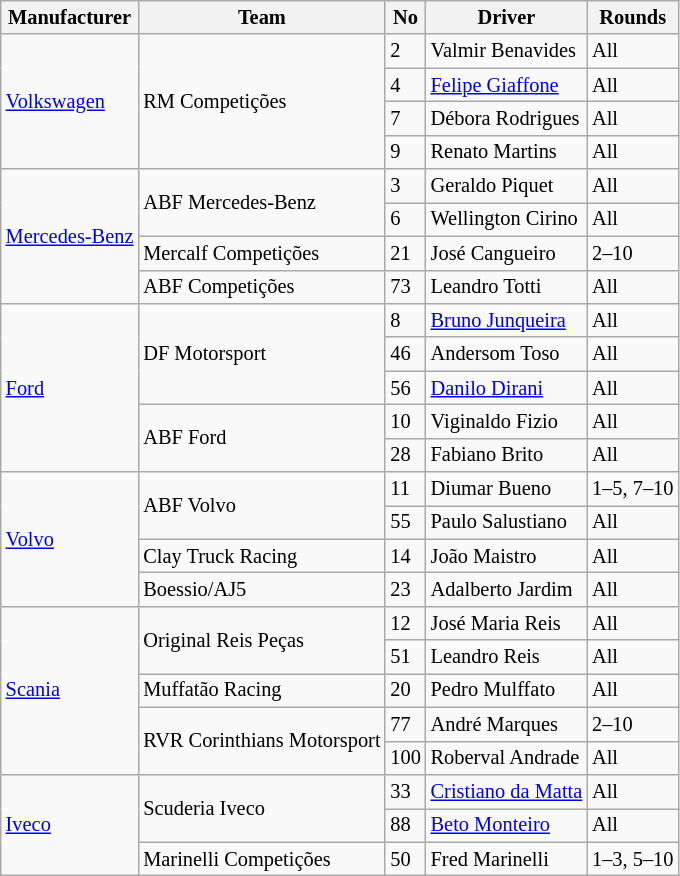<table class="wikitable" style="font-size: 85%">
<tr>
<th>Manufacturer</th>
<th>Team</th>
<th>No</th>
<th>Driver</th>
<th>Rounds</th>
</tr>
<tr>
<td rowspan=4><a href='#'>Volkswagen</a></td>
<td rowspan=4>RM Competições</td>
<td>2</td>
<td>Valmir Benavides</td>
<td>All</td>
</tr>
<tr>
<td>4</td>
<td><a href='#'>Felipe Giaffone</a></td>
<td>All</td>
</tr>
<tr>
<td>7</td>
<td>Débora Rodrigues</td>
<td>All</td>
</tr>
<tr>
<td>9</td>
<td>Renato Martins</td>
<td>All</td>
</tr>
<tr>
<td rowspan=4><a href='#'>Mercedes-Benz</a></td>
<td rowspan=2>ABF Mercedes-Benz</td>
<td>3</td>
<td>Geraldo Piquet</td>
<td>All</td>
</tr>
<tr>
<td>6</td>
<td>Wellington Cirino</td>
<td>All</td>
</tr>
<tr>
<td>Mercalf Competições</td>
<td>21</td>
<td>José Cangueiro</td>
<td>2–10</td>
</tr>
<tr>
<td>ABF Competições</td>
<td>73</td>
<td>Leandro Totti</td>
<td>All</td>
</tr>
<tr>
<td rowspan=5><a href='#'>Ford</a></td>
<td rowspan=3>DF Motorsport</td>
<td>8</td>
<td><a href='#'>Bruno Junqueira</a></td>
<td>All</td>
</tr>
<tr>
<td>46</td>
<td>Andersom Toso</td>
<td>All</td>
</tr>
<tr>
<td>56</td>
<td><a href='#'>Danilo Dirani</a></td>
<td>All</td>
</tr>
<tr>
<td rowspan=2>ABF Ford</td>
<td>10</td>
<td>Viginaldo Fizio</td>
<td>All</td>
</tr>
<tr>
<td>28</td>
<td>Fabiano Brito</td>
<td>All</td>
</tr>
<tr>
<td rowspan=4><a href='#'>Volvo</a></td>
<td rowspan=2>ABF Volvo</td>
<td>11</td>
<td>Diumar Bueno</td>
<td>1–5, 7–10</td>
</tr>
<tr>
<td>55</td>
<td>Paulo Salustiano</td>
<td>All</td>
</tr>
<tr>
<td>Clay Truck Racing</td>
<td>14</td>
<td>João Maistro</td>
<td>All</td>
</tr>
<tr>
<td>Boessio/AJ5</td>
<td>23</td>
<td>Adalberto Jardim</td>
<td>All</td>
</tr>
<tr>
<td rowspan=5><a href='#'>Scania</a></td>
<td rowspan=2>Original Reis Peças</td>
<td>12</td>
<td>José Maria Reis</td>
<td>All</td>
</tr>
<tr>
<td>51</td>
<td>Leandro Reis</td>
<td>All</td>
</tr>
<tr>
<td>Muffatão Racing</td>
<td>20</td>
<td>Pedro Mulffato</td>
<td>All</td>
</tr>
<tr>
<td rowspan=2>RVR Corinthians Motorsport</td>
<td>77</td>
<td>André Marques</td>
<td>2–10</td>
</tr>
<tr>
<td>100</td>
<td>Roberval Andrade</td>
<td>All</td>
</tr>
<tr>
<td rowspan=3><a href='#'>Iveco</a></td>
<td rowspan=2>Scuderia Iveco</td>
<td>33</td>
<td><a href='#'>Cristiano da Matta</a></td>
<td>All</td>
</tr>
<tr>
<td>88</td>
<td><a href='#'>Beto Monteiro</a></td>
<td>All</td>
</tr>
<tr>
<td>Marinelli Competições</td>
<td>50</td>
<td>Fred Marinelli</td>
<td>1–3, 5–10</td>
</tr>
</table>
